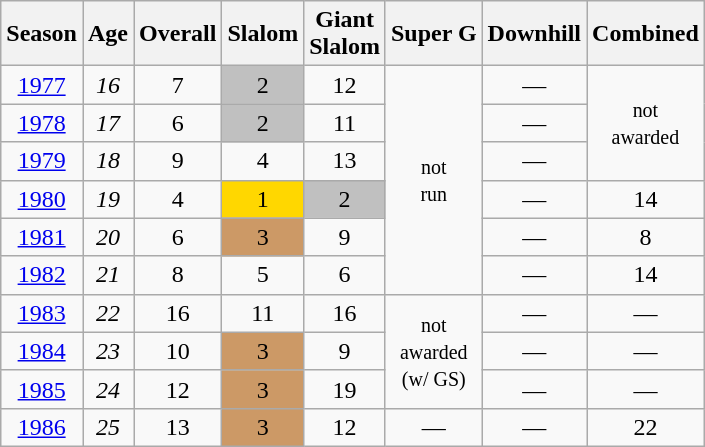<table class=wikitable style="text-align:center">
<tr>
<th>Season</th>
<th>Age</th>
<th>Overall</th>
<th>Slalom</th>
<th>Giant<br>Slalom</th>
<th>Super G</th>
<th>Downhill</th>
<th>Combined</th>
</tr>
<tr>
<td><a href='#'>1977</a></td>
<td><em>16</em></td>
<td>7</td>
<td bgcolor="silver">2</td>
<td>12</td>
<td rowspan=6><small>not<br>run</small></td>
<td>—</td>
<td rowspan=3><small>not<br>awarded</small></td>
</tr>
<tr>
<td><a href='#'>1978</a></td>
<td><em>17</em></td>
<td>6</td>
<td bgcolor="silver">2</td>
<td>11</td>
<td>—</td>
</tr>
<tr>
<td><a href='#'>1979</a></td>
<td><em>18</em></td>
<td>9</td>
<td>4</td>
<td>13</td>
<td>—</td>
</tr>
<tr>
<td><a href='#'>1980</a></td>
<td><em>19</em></td>
<td>4</td>
<td bgcolor="gold">1</td>
<td bgcolor="silver">2</td>
<td>—</td>
<td>14</td>
</tr>
<tr>
<td><a href='#'>1981</a></td>
<td><em>20</em></td>
<td>6</td>
<td bgcolor="CC9966">3</td>
<td>9</td>
<td>—</td>
<td>8</td>
</tr>
<tr>
<td><a href='#'>1982</a></td>
<td><em>21</em></td>
<td>8</td>
<td>5</td>
<td>6</td>
<td>—</td>
<td>14</td>
</tr>
<tr>
<td><a href='#'>1983</a></td>
<td><em>22</em></td>
<td>16</td>
<td>11</td>
<td>16</td>
<td rowspan=3><small>not<br>awarded<br>(w/ GS)</small></td>
<td>—</td>
<td>—</td>
</tr>
<tr>
<td><a href='#'>1984</a></td>
<td><em>23</em></td>
<td>10</td>
<td bgcolor="cc9966">3</td>
<td>9</td>
<td>—</td>
<td>—</td>
</tr>
<tr>
<td><a href='#'>1985</a></td>
<td><em>24</em></td>
<td>12</td>
<td bgcolor="cc9966">3</td>
<td>19</td>
<td>—</td>
<td>—</td>
</tr>
<tr>
<td><a href='#'>1986</a></td>
<td><em>25</em></td>
<td>13</td>
<td bgcolor="cc9966">3</td>
<td>12</td>
<td>—</td>
<td>—</td>
<td>22</td>
</tr>
</table>
